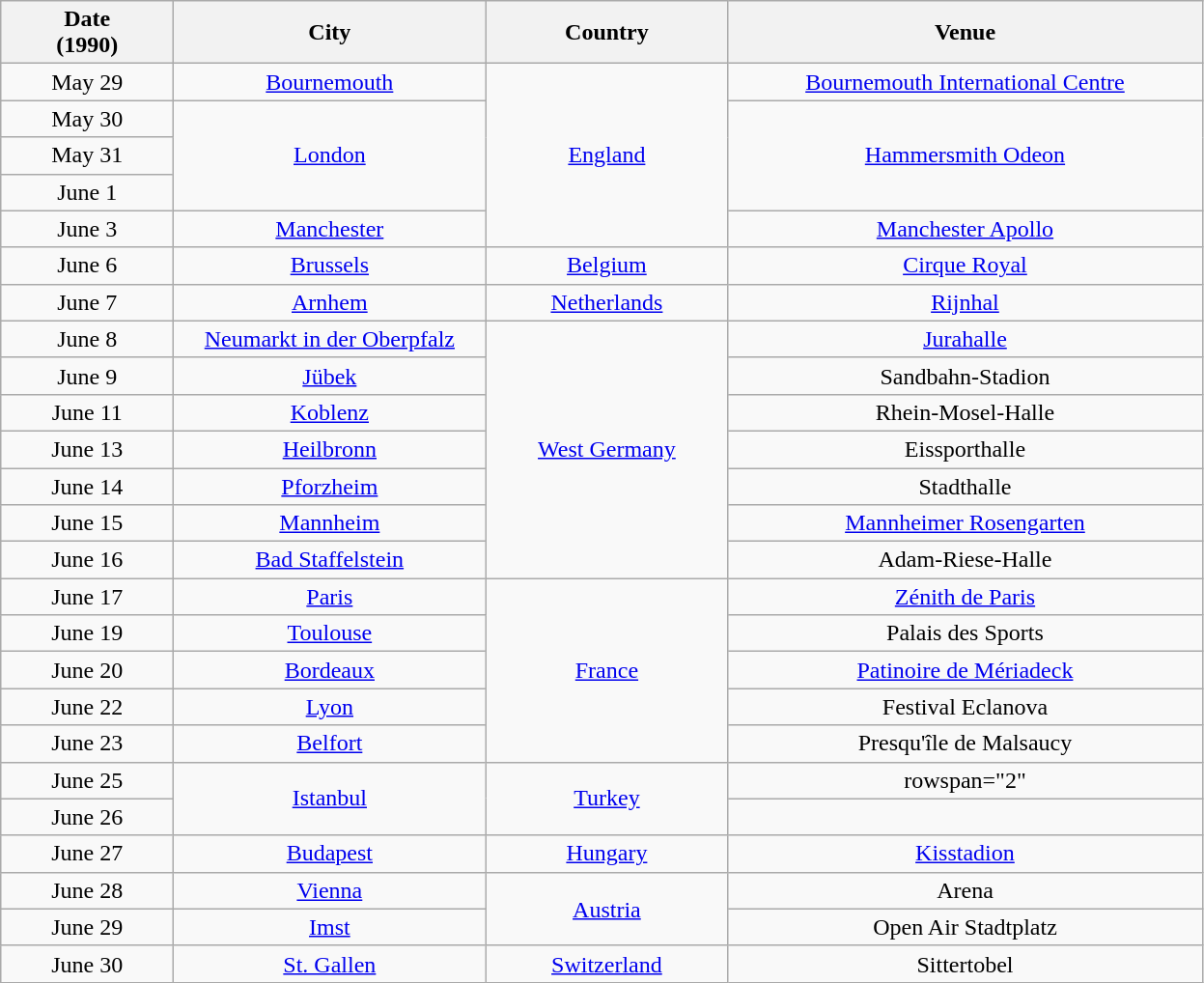<table class="wikitable sortable plainrowheaders" style="text-align:center;">
<tr>
<th scope="col" style="width:7em;">Date<br>(1990)</th>
<th scope="col" style="width:13em;">City</th>
<th scope="col" style="width:10em;">Country</th>
<th scope="col" style="width:20em;">Venue</th>
</tr>
<tr>
<td>May 29</td>
<td><a href='#'>Bournemouth</a></td>
<td rowspan="5"><a href='#'>England</a></td>
<td><a href='#'>Bournemouth International Centre</a></td>
</tr>
<tr>
<td>May 30</td>
<td rowspan="3"><a href='#'>London</a></td>
<td rowspan="3"><a href='#'>Hammersmith Odeon</a></td>
</tr>
<tr>
<td>May 31</td>
</tr>
<tr>
<td>June 1</td>
</tr>
<tr>
<td>June 3</td>
<td><a href='#'>Manchester</a></td>
<td><a href='#'>Manchester Apollo</a></td>
</tr>
<tr>
<td>June 6</td>
<td><a href='#'>Brussels</a></td>
<td><a href='#'>Belgium</a></td>
<td><a href='#'>Cirque Royal</a></td>
</tr>
<tr>
<td>June 7</td>
<td><a href='#'>Arnhem</a></td>
<td><a href='#'>Netherlands</a></td>
<td><a href='#'>Rijnhal</a></td>
</tr>
<tr>
<td>June 8</td>
<td><a href='#'>Neumarkt in der Oberpfalz</a></td>
<td rowspan="7"><a href='#'>West Germany</a></td>
<td><a href='#'>Jurahalle</a></td>
</tr>
<tr>
<td>June 9</td>
<td><a href='#'>Jübek</a></td>
<td>Sandbahn-Stadion</td>
</tr>
<tr>
<td>June 11</td>
<td><a href='#'>Koblenz</a></td>
<td>Rhein-Mosel-Halle</td>
</tr>
<tr>
<td>June 13</td>
<td><a href='#'>Heilbronn</a></td>
<td>Eissporthalle</td>
</tr>
<tr>
<td>June 14</td>
<td><a href='#'>Pforzheim</a></td>
<td>Stadthalle</td>
</tr>
<tr>
<td>June 15</td>
<td><a href='#'>Mannheim</a></td>
<td><a href='#'>Mannheimer Rosengarten</a></td>
</tr>
<tr>
<td>June 16</td>
<td><a href='#'>Bad Staffelstein</a></td>
<td>Adam-Riese-Halle</td>
</tr>
<tr>
<td>June 17</td>
<td><a href='#'>Paris</a></td>
<td rowspan="5"><a href='#'>France</a></td>
<td><a href='#'>Zénith de Paris</a></td>
</tr>
<tr>
<td>June 19</td>
<td><a href='#'>Toulouse</a></td>
<td>Palais des Sports</td>
</tr>
<tr>
<td>June 20</td>
<td><a href='#'>Bordeaux</a></td>
<td><a href='#'>Patinoire de Mériadeck</a></td>
</tr>
<tr>
<td>June 22</td>
<td><a href='#'>Lyon</a></td>
<td>Festival Eclanova</td>
</tr>
<tr>
<td>June 23</td>
<td><a href='#'>Belfort</a></td>
<td>Presqu'île de Malsaucy</td>
</tr>
<tr>
<td>June 25</td>
<td rowspan="2"><a href='#'>Istanbul</a></td>
<td rowspan="2"><a href='#'>Turkey</a></td>
<td>rowspan="2" </td>
</tr>
<tr>
<td>June 26</td>
</tr>
<tr>
<td>June 27</td>
<td><a href='#'>Budapest</a></td>
<td><a href='#'>Hungary</a></td>
<td><a href='#'>Kisstadion</a></td>
</tr>
<tr>
<td>June 28</td>
<td><a href='#'>Vienna</a></td>
<td rowspan="2"><a href='#'>Austria</a></td>
<td>Arena</td>
</tr>
<tr>
<td>June 29</td>
<td><a href='#'>Imst</a></td>
<td>Open Air Stadtplatz</td>
</tr>
<tr>
<td>June 30</td>
<td><a href='#'>St. Gallen</a></td>
<td><a href='#'>Switzerland</a></td>
<td>Sittertobel</td>
</tr>
</table>
